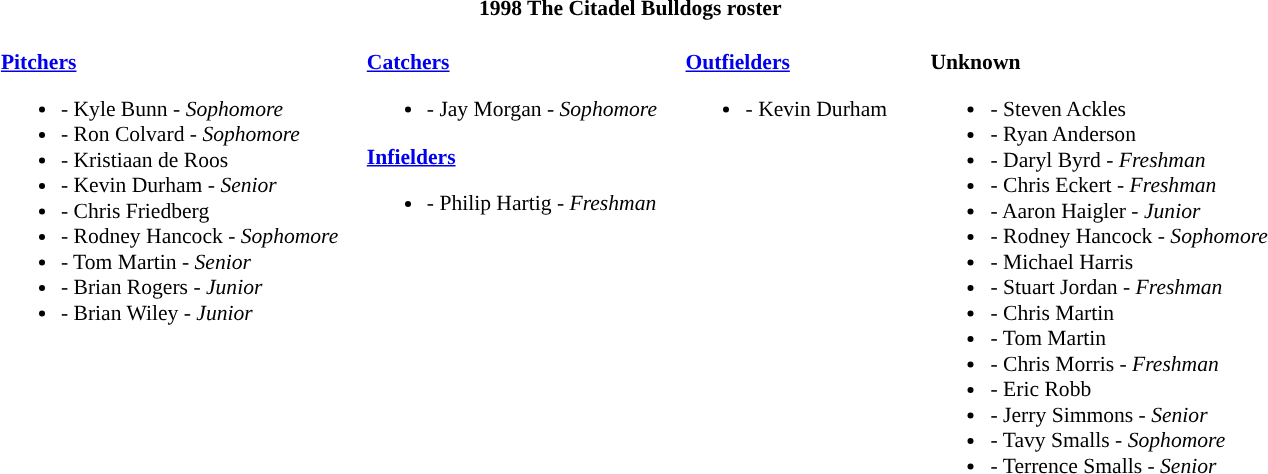<table class="toccolours" style="border-collapse:collapse; font-size:90%;">
<tr>
<th colspan="9">1998 The Citadel Bulldogs roster</th>
</tr>
<tr>
<td width="03"> </td>
<td valign="top"><br><strong><a href='#'>Pitchers</a></strong><ul><li>- Kyle Bunn - <em>Sophomore</em></li><li>- Ron Colvard - <em>Sophomore</em></li><li>- Kristiaan de Roos</li><li>- Kevin Durham - <em>Senior</em></li><li>- Chris Friedberg</li><li>- Rodney Hancock - <em>Sophomore</em></li><li>- Tom Martin - <em>Senior</em></li><li>- Brian Rogers - <em>Junior</em></li><li>- Brian Wiley - <em>Junior</em></li></ul></td>
<td width="15"> </td>
<td valign="top"><br><strong><a href='#'>Catchers</a></strong><ul><li>- Jay Morgan - <em>Sophomore</em></li></ul><strong><a href='#'>Infielders</a></strong><ul><li>- Philip Hartig - <em>Freshman</em></li></ul></td>
<td width="15"> </td>
<td valign="top"><br><strong><a href='#'>Outfielders</a></strong><ul><li>- Kevin Durham</li></ul></td>
<td width="25"> </td>
<td valign="top"><br><strong>Unknown</strong><ul><li>- Steven Ackles</li><li>- Ryan Anderson</li><li>- Daryl Byrd - <em>Freshman</em></li><li>- Chris Eckert - <em>Freshman</em></li><li>- Aaron Haigler - <em>Junior</em></li><li>- Rodney Hancock - <em>Sophomore</em></li><li>- Michael Harris</li><li>- Stuart Jordan - <em>Freshman</em></li><li>- Chris Martin</li><li>- Tom Martin</li><li>- Chris Morris - <em>Freshman</em></li><li>- Eric Robb</li><li>- Jerry Simmons - <em>Senior</em></li><li>- Tavy Smalls - <em>Sophomore</em></li><li>- Terrence Smalls - <em>Senior</em></li></ul></td>
</tr>
</table>
